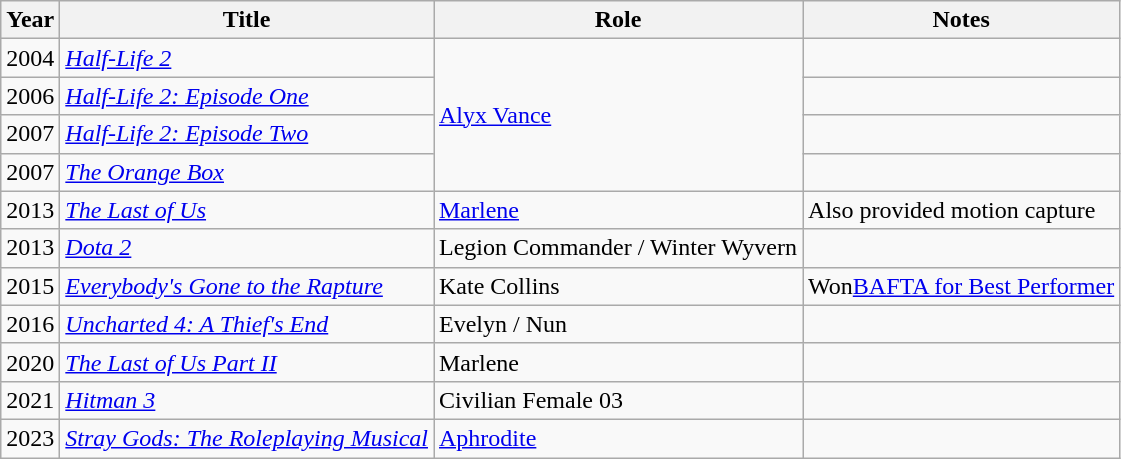<table class="wikitable sortable">
<tr>
<th>Year</th>
<th>Title</th>
<th>Role</th>
<th class="unsortable">Notes</th>
</tr>
<tr>
<td>2004</td>
<td><em><a href='#'>Half-Life 2</a></em></td>
<td rowspan=4><a href='#'>Alyx Vance</a></td>
<td></td>
</tr>
<tr>
<td>2006</td>
<td><em><a href='#'>Half-Life 2: Episode One</a></em></td>
<td></td>
</tr>
<tr>
<td>2007</td>
<td><em><a href='#'>Half-Life 2: Episode Two</a></em></td>
<td></td>
</tr>
<tr>
<td>2007</td>
<td><em><a href='#'>The Orange Box</a></em></td>
<td></td>
</tr>
<tr>
<td>2013</td>
<td><em><a href='#'>The Last of Us</a></em></td>
<td><a href='#'>Marlene</a></td>
<td>Also provided motion capture</td>
</tr>
<tr>
<td>2013</td>
<td><em><a href='#'>Dota 2</a></em></td>
<td>Legion Commander / Winter Wyvern</td>
<td></td>
</tr>
<tr>
<td>2015</td>
<td><em><a href='#'>Everybody's Gone to the Rapture</a></em></td>
<td>Kate Collins</td>
<td>Won<a href='#'>BAFTA for Best Performer</a></td>
</tr>
<tr>
<td>2016</td>
<td><em><a href='#'>Uncharted 4: A Thief's End</a></em></td>
<td>Evelyn / Nun</td>
<td></td>
</tr>
<tr>
<td>2020</td>
<td><em><a href='#'>The Last of Us Part II</a></em></td>
<td>Marlene</td>
<td></td>
</tr>
<tr>
<td>2021</td>
<td><em><a href='#'>Hitman 3</a></em></td>
<td>Civilian Female 03</td>
<td></td>
</tr>
<tr>
<td>2023</td>
<td><em><a href='#'>Stray Gods: The Roleplaying Musical</a></em></td>
<td><a href='#'>Aphrodite</a></td>
<td></td>
</tr>
</table>
